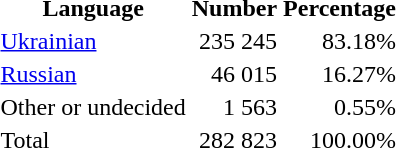<table class="standard">
<tr>
<th>Language</th>
<th>Number</th>
<th>Percentage</th>
</tr>
<tr>
<td><a href='#'>Ukrainian</a></td>
<td align="right">235 245</td>
<td align="right">83.18%</td>
</tr>
<tr>
<td><a href='#'>Russian</a></td>
<td align="right">46 015</td>
<td align="right">16.27%</td>
</tr>
<tr>
<td>Other or undecided</td>
<td align="right">1 563</td>
<td align="right">0.55%</td>
</tr>
<tr>
<td>Total</td>
<td align="right">282 823</td>
<td align="right">100.00%</td>
</tr>
</table>
